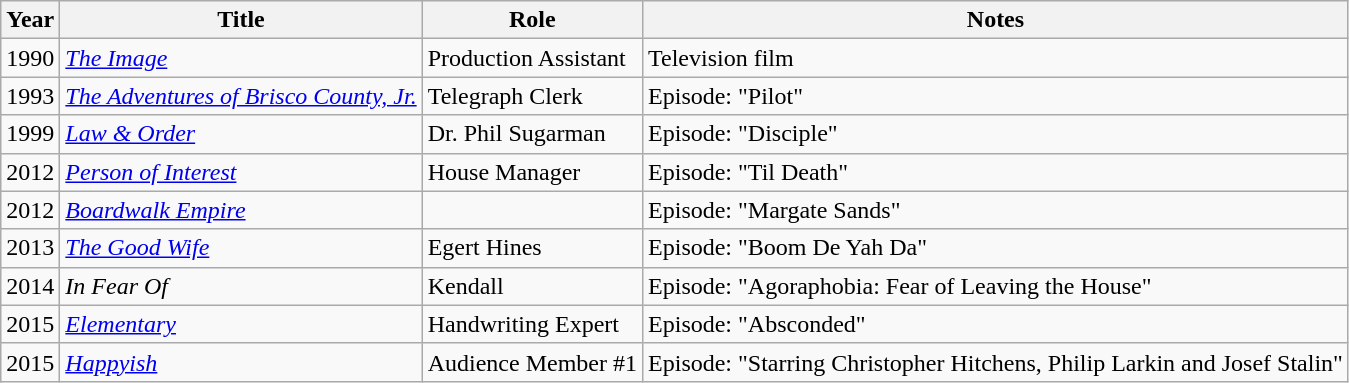<table class="wikitable sortable">
<tr>
<th>Year</th>
<th>Title</th>
<th>Role</th>
<th>Notes</th>
</tr>
<tr>
<td>1990</td>
<td><a href='#'><em>The Image</em></a></td>
<td>Production Assistant</td>
<td>Television film</td>
</tr>
<tr>
<td>1993</td>
<td><em><a href='#'>The Adventures of Brisco County, Jr.</a></em></td>
<td>Telegraph Clerk</td>
<td>Episode: "Pilot"</td>
</tr>
<tr>
<td>1999</td>
<td><em><a href='#'>Law & Order</a></em></td>
<td>Dr. Phil Sugarman</td>
<td>Episode: "Disciple"</td>
</tr>
<tr>
<td>2012</td>
<td><a href='#'><em>Person of Interest</em></a></td>
<td>House Manager</td>
<td>Episode: "Til Death"</td>
</tr>
<tr>
<td>2012</td>
<td><em><a href='#'>Boardwalk Empire</a></em></td>
<td></td>
<td>Episode: "Margate Sands"</td>
</tr>
<tr>
<td>2013</td>
<td><em><a href='#'>The Good Wife</a></em></td>
<td>Egert Hines</td>
<td>Episode: "Boom De Yah Da"</td>
</tr>
<tr>
<td>2014</td>
<td><em>In Fear Of</em></td>
<td>Kendall</td>
<td>Episode: "Agoraphobia: Fear of Leaving the House"</td>
</tr>
<tr>
<td>2015</td>
<td><a href='#'><em>Elementary</em></a></td>
<td>Handwriting Expert</td>
<td>Episode: "Absconded"</td>
</tr>
<tr>
<td>2015</td>
<td><em><a href='#'>Happyish</a></em></td>
<td>Audience Member #1</td>
<td>Episode: "Starring Christopher Hitchens, Philip Larkin and Josef Stalin"</td>
</tr>
</table>
